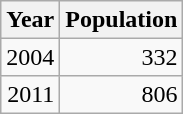<table class="wikitable" style="line-height:1.1em;">
<tr>
<th>Year</th>
<th>Population</th>
</tr>
<tr align="right">
<td>2004</td>
<td>332</td>
</tr>
<tr align="right">
<td>2011</td>
<td>806</td>
</tr>
</table>
